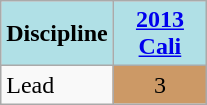<table class="wikitable" style="text-align: center;">
<tr>
<th style="background: #b0e0e6;" width = "55">Discipline</th>
<th style="background: #b0e0e6;" width = "55"><a href='#'>2013<br> Cali</a></th>
</tr>
<tr>
<td align="left">Lead</td>
<td style="background: #cc9966;">3</td>
</tr>
</table>
